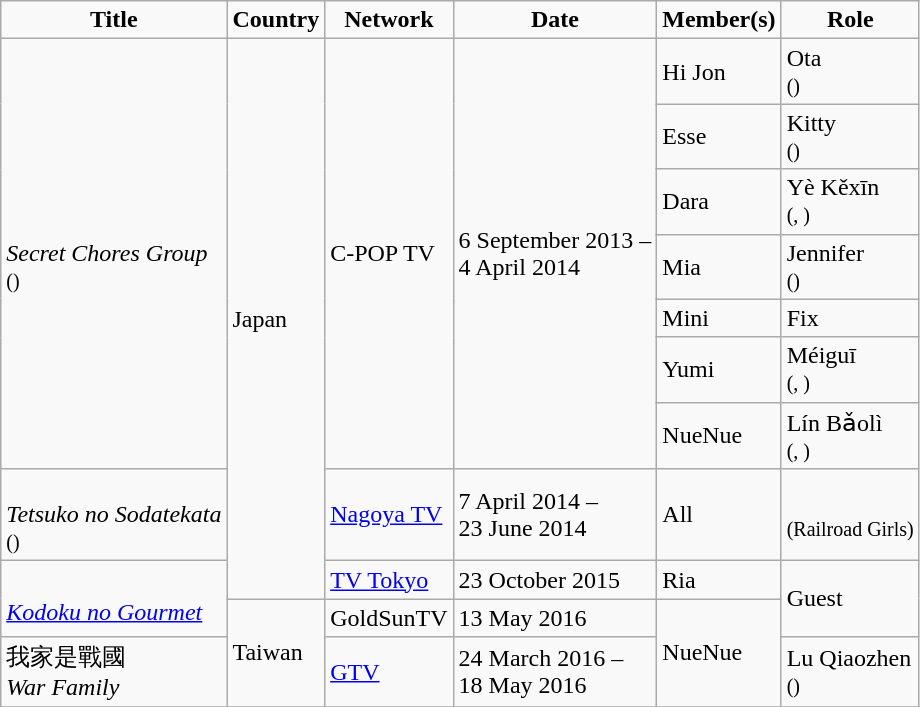<table class="wikitable">
<tr style="font-weight:bold; text-align:center;">
<td>Title</td>
<td>Country</td>
<td>Network</td>
<td>Date</td>
<td>Member(s)</td>
<td>Role</td>
</tr>
<tr>
<td rowspan="7"><br><em>Secret Chores Group</em><br><small>()</small></td>
<td rowspan="9">Japan</td>
<td rowspan="7">C-POP TV</td>
<td rowspan="7">6 September 2013 – <br>4 April 2014</td>
<td>Hi Jon</td>
<td>Ota<br><small>()</small></td>
</tr>
<tr>
<td>Esse</td>
<td>Kitty<br><small>()</small></td>
</tr>
<tr>
<td>Dara</td>
<td>Yè Kěxīn<br><small>(, )</small></td>
</tr>
<tr>
<td>Mia</td>
<td>Jennifer<br><small>()</small></td>
</tr>
<tr>
<td>Mini</td>
<td>Fix</td>
</tr>
<tr>
<td>Yumi</td>
<td>Méiguī<br><small>(, )</small></td>
</tr>
<tr>
<td>NueNue</td>
<td>Lín Bǎolì<br><small>(, )</small></td>
</tr>
<tr>
<td><br><em>Tetsuko no Sodatekata</em><br><small>()</small></td>
<td><a href='#'>Nagoya TV</a></td>
<td>7 April 2014 –<br>23 June 2014</td>
<td>All</td>
<td><br><small>(Railroad Girls)</small></td>
</tr>
<tr>
<td rowspan="2"><br><em><a href='#'>Kodoku no Gourmet</a></em></td>
<td><a href='#'>TV Tokyo</a></td>
<td>23 October 2015</td>
<td>Ria</td>
<td rowspan="2">Guest</td>
</tr>
<tr>
<td rowspan="2">Taiwan</td>
<td>GoldSunTV</td>
<td>13 May 2016</td>
<td rowspan="2">NueNue</td>
</tr>
<tr>
<td>我家是戰國<br><em>War Family</em></td>
<td><a href='#'>GTV</a></td>
<td>24 March 2016 –<br>18 May 2016</td>
<td>Lu Qiaozhen<br><small>()</small></td>
</tr>
<tr>
</tr>
</table>
